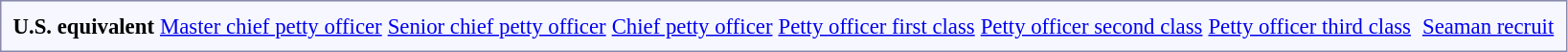<table style="border:1px solid #8888aa; background-color:#f7f8ff; padding:5px; font-size:95%; margin: 0px 12px 12px 0px;">
<tr style="text-align:center;">
<td><strong>U.S. equivalent</strong></td>
<td colspan=6><a href='#'>Master chief petty officer</a></td>
<td colspan=2><a href='#'>Senior chief petty officer</a></td>
<td colspan=8><a href='#'>Chief petty officer</a></td>
<td colspan=6><a href='#'>Petty officer first class</a></td>
<td colspan=4><a href='#'>Petty officer second class</a></td>
<td colspan=2><a href='#'>Petty officer third class</a></td>
<td colspan=6></td>
<td colspan=2><a href='#'>Seaman recruit</a></td>
</tr>
</table>
